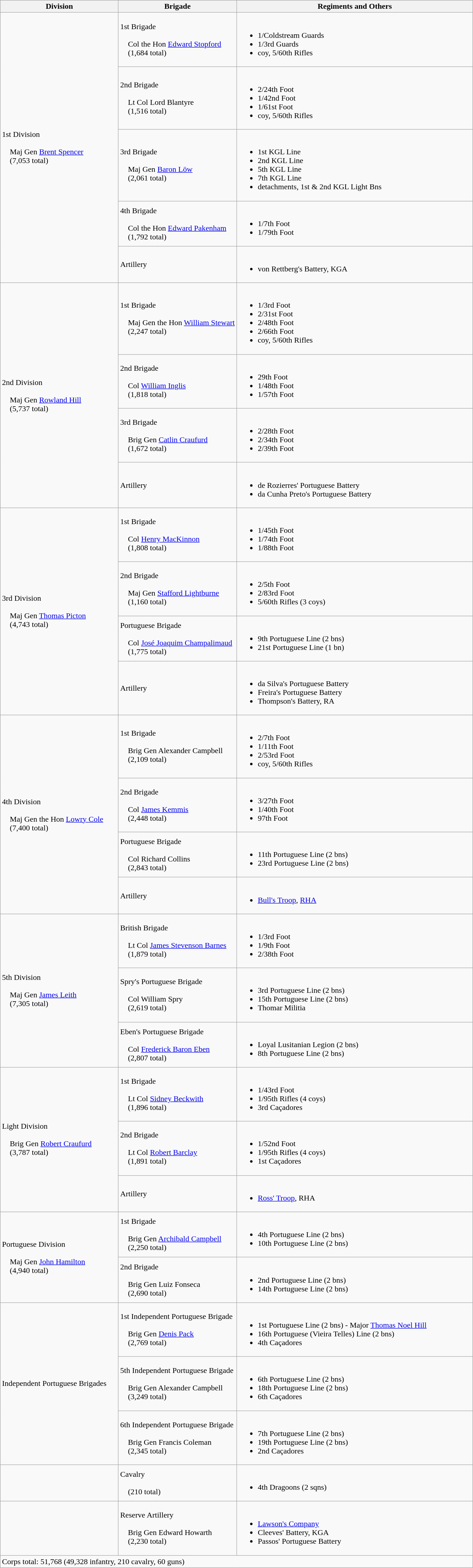<table class="wikitable">
<tr>
<th style="width:25%;">Division</th>
<th style="width:25%;">Brigade</th>
<th>Regiments and Others</th>
</tr>
<tr>
<td rowspan=5>1st Division<br><br>    Maj Gen <a href='#'>Brent Spencer</a>
<br>    (7,053 total)</td>
<td>1st Brigade<br><br>    Col the Hon <a href='#'>Edward Stopford</a>
<br>    (1,684 total)</td>
<td><br><ul><li>1/Coldstream Guards</li><li>1/3rd Guards</li><li>coy, 5/60th Rifles</li></ul></td>
</tr>
<tr>
<td>2nd Brigade<br><br>    Lt Col Lord Blantyre
<br>    (1,516 total)</td>
<td><br><ul><li>2/24th Foot</li><li>1/42nd Foot</li><li>1/61st Foot</li><li>coy, 5/60th Rifles</li></ul></td>
</tr>
<tr>
<td>3rd Brigade<br><br>    Maj Gen <a href='#'>Baron Löw</a>
<br>    (2,061 total)</td>
<td><br><ul><li>1st KGL Line</li><li>2nd KGL Line</li><li>5th KGL Line</li><li>7th KGL Line</li><li>detachments, 1st & 2nd KGL Light Bns</li></ul></td>
</tr>
<tr>
<td>4th Brigade<br><br>    Col the Hon <a href='#'>Edward Pakenham</a>
<br>    (1,792 total)</td>
<td><br><ul><li>1/7th Foot</li><li>1/79th Foot</li></ul></td>
</tr>
<tr>
<td>Artillery</td>
<td><br><ul><li>von Rettberg's Battery, KGA</li></ul></td>
</tr>
<tr>
<td rowspan=4>2nd Division<br><br>    Maj Gen <a href='#'>Rowland Hill</a>
<br>    (5,737 total)</td>
<td>1st Brigade<br><br>    Maj Gen the Hon <a href='#'>William Stewart</a>
<br>    (2,247 total)</td>
<td><br><ul><li>1/3rd Foot</li><li>2/31st Foot</li><li>2/48th Foot</li><li>2/66th Foot</li><li>coy, 5/60th Rifles</li></ul></td>
</tr>
<tr>
<td>2nd Brigade<br><br>    Col <a href='#'>William Inglis</a>
<br>    (1,818 total)</td>
<td><br><ul><li>29th Foot</li><li>1/48th Foot</li><li>1/57th Foot</li></ul></td>
</tr>
<tr>
<td>3rd Brigade<br><br>    Brig Gen <a href='#'>Catlin Craufurd</a>
<br>    (1,672 total)</td>
<td><br><ul><li>2/28th Foot</li><li>2/34th Foot</li><li>2/39th Foot</li></ul></td>
</tr>
<tr>
<td>Artillery</td>
<td><br><ul><li>de Rozierres' Portuguese Battery</li><li>da Cunha Preto's Portuguese Battery</li></ul></td>
</tr>
<tr>
<td rowspan=4>3rd Division<br><br>    Maj Gen <a href='#'>Thomas Picton</a>
<br>    (4,743 total)</td>
<td>1st Brigade<br><br>    Col <a href='#'>Henry MacKinnon</a>
<br>    (1,808 total)</td>
<td><br><ul><li>1/45th Foot</li><li>1/74th Foot</li><li>1/88th Foot</li></ul></td>
</tr>
<tr>
<td>2nd Brigade<br><br>    Maj Gen <a href='#'>Stafford Lightburne</a>
<br>    (1,160 total)</td>
<td><br><ul><li>2/5th Foot</li><li>2/83rd Foot</li><li>5/60th Rifles (3 coys)</li></ul></td>
</tr>
<tr>
<td>Portuguese Brigade<br><br>    Col <a href='#'>José Joaquim Champalimaud</a>
<br>    (1,775 total)</td>
<td><br><ul><li>9th Portuguese Line (2 bns)</li><li>21st Portuguese Line (1 bn)</li></ul></td>
</tr>
<tr>
<td>Artillery</td>
<td><br><ul><li>da Silva's Portuguese Battery</li><li>Freira's Portuguese Battery</li><li>Thompson's Battery, RA</li></ul></td>
</tr>
<tr>
<td rowspan=4>4th Division<br><br>    Maj Gen the Hon <a href='#'>Lowry Cole</a>
<br>    (7,400 total)</td>
<td>1st Brigade<br><br>    Brig Gen Alexander Campbell
<br>    (2,109 total)</td>
<td><br><ul><li>2/7th Foot</li><li>1/11th Foot</li><li>2/53rd Foot</li><li>coy, 5/60th Rifles</li></ul></td>
</tr>
<tr>
<td>2nd Brigade<br><br>    Col <a href='#'>James Kemmis</a>
<br>    (2,448 total)</td>
<td><br><ul><li>3/27th Foot</li><li>1/40th Foot</li><li>97th Foot</li></ul></td>
</tr>
<tr>
<td>Portuguese Brigade<br><br>    Col Richard Collins
<br>    (2,843 total)</td>
<td><br><ul><li>11th Portuguese Line (2 bns)</li><li>23rd Portuguese Line (2 bns)</li></ul></td>
</tr>
<tr>
<td>Artillery</td>
<td><br><ul><li><a href='#'>Bull's Troop</a>, <a href='#'>RHA</a></li></ul></td>
</tr>
<tr>
<td rowspan=3>5th Division<br><br>    Maj Gen <a href='#'>James Leith</a>
<br>    (7,305 total)</td>
<td>British Brigade<br><br>    Lt Col <a href='#'>James Stevenson Barnes</a>
<br>    (1,879 total)</td>
<td><br><ul><li>1/3rd Foot</li><li>1/9th Foot</li><li>2/38th Foot</li></ul></td>
</tr>
<tr>
<td>Spry's Portuguese Brigade<br><br>    Col William Spry
<br>    (2,619 total)</td>
<td><br><ul><li>3rd Portuguese Line (2 bns)</li><li>15th Portuguese Line (2 bns)</li><li>Thomar Militia</li></ul></td>
</tr>
<tr>
<td>Eben's Portuguese Brigade<br><br>    Col <a href='#'>Frederick Baron Eben</a>
<br>    (2,807 total)</td>
<td><br><ul><li>Loyal Lusitanian Legion (2 bns)</li><li>8th Portuguese Line (2 bns)</li></ul></td>
</tr>
<tr>
<td rowspan=3>Light Division<br><br>    Brig Gen <a href='#'>Robert Craufurd</a>
<br>    (3,787 total)</td>
<td>1st Brigade<br><br>    Lt Col <a href='#'>Sidney Beckwith</a>
<br>    (1,896 total)</td>
<td><br><ul><li>1/43rd Foot</li><li>1/95th Rifles (4 coys)</li><li>3rd Caçadores</li></ul></td>
</tr>
<tr>
<td>2nd Brigade<br><br>    Lt Col <a href='#'>Robert Barclay</a>
<br>    (1,891 total)</td>
<td><br><ul><li>1/52nd Foot</li><li>1/95th Rifles (4 coys)</li><li>1st Caçadores</li></ul></td>
</tr>
<tr>
<td>Artillery</td>
<td><br><ul><li><a href='#'>Ross' Troop</a>, RHA</li></ul></td>
</tr>
<tr>
<td rowspan=2>Portuguese Division<br><br>    Maj Gen <a href='#'>John Hamilton</a>
<br>    (4,940 total)</td>
<td>1st Brigade<br><br>    Brig Gen <a href='#'>Archibald Campbell</a>
<br>    (2,250 total)</td>
<td><br><ul><li>4th Portuguese Line (2 bns)</li><li>10th Portuguese Line (2 bns)</li></ul></td>
</tr>
<tr>
<td>2nd Brigade<br><br>    Brig Gen Luiz Fonseca
<br>    (2,690 total)</td>
<td><br><ul><li>2nd Portuguese Line (2 bns)</li><li>14th Portuguese Line (2 bns)</li></ul></td>
</tr>
<tr>
<td rowspan=3>Independent Portuguese Brigades</td>
<td>1st Independent Portuguese Brigade<br><br>    Brig Gen <a href='#'>Denis Pack</a>
<br>    (2,769 total)</td>
<td><br><ul><li>1st Portuguese Line (2 bns) - Major <a href='#'>Thomas Noel Hill</a></li><li>16th Portuguese (Vieira Telles) Line (2 bns)</li><li>4th Caçadores</li></ul></td>
</tr>
<tr>
<td>5th Independent Portuguese Brigade<br><br>    Brig Gen Alexander Campbell
<br>    (3,249 total)</td>
<td><br><ul><li>6th Portuguese Line (2 bns)</li><li>18th Portuguese Line (2 bns)</li><li>6th Caçadores</li></ul></td>
</tr>
<tr>
<td>6th Independent Portuguese Brigade<br><br>    Brig Gen Francis Coleman
<br>    (2,345 total)</td>
<td><br><ul><li>7th Portuguese Line (2 bns)</li><li>19th Portuguese Line (2 bns)</li><li>2nd Caçadores</li></ul></td>
</tr>
<tr>
<td></td>
<td>Cavalry<br><br>    (210 total)</td>
<td><br><ul><li>4th Dragoons (2 sqns)</li></ul></td>
</tr>
<tr>
<td></td>
<td>Reserve Artillery<br><br>    Brig Gen Edward Howarth
<br>    (2,230 total)</td>
<td><br><ul><li><a href='#'>Lawson's Company</a></li><li>Cleeves' Battery, KGA</li><li>Passos' Portuguese Battery</li></ul></td>
</tr>
<tr>
<td colspan=3>Corps total: 51,768 (49,328 infantry, 210 cavalry, 60 guns)</td>
</tr>
</table>
